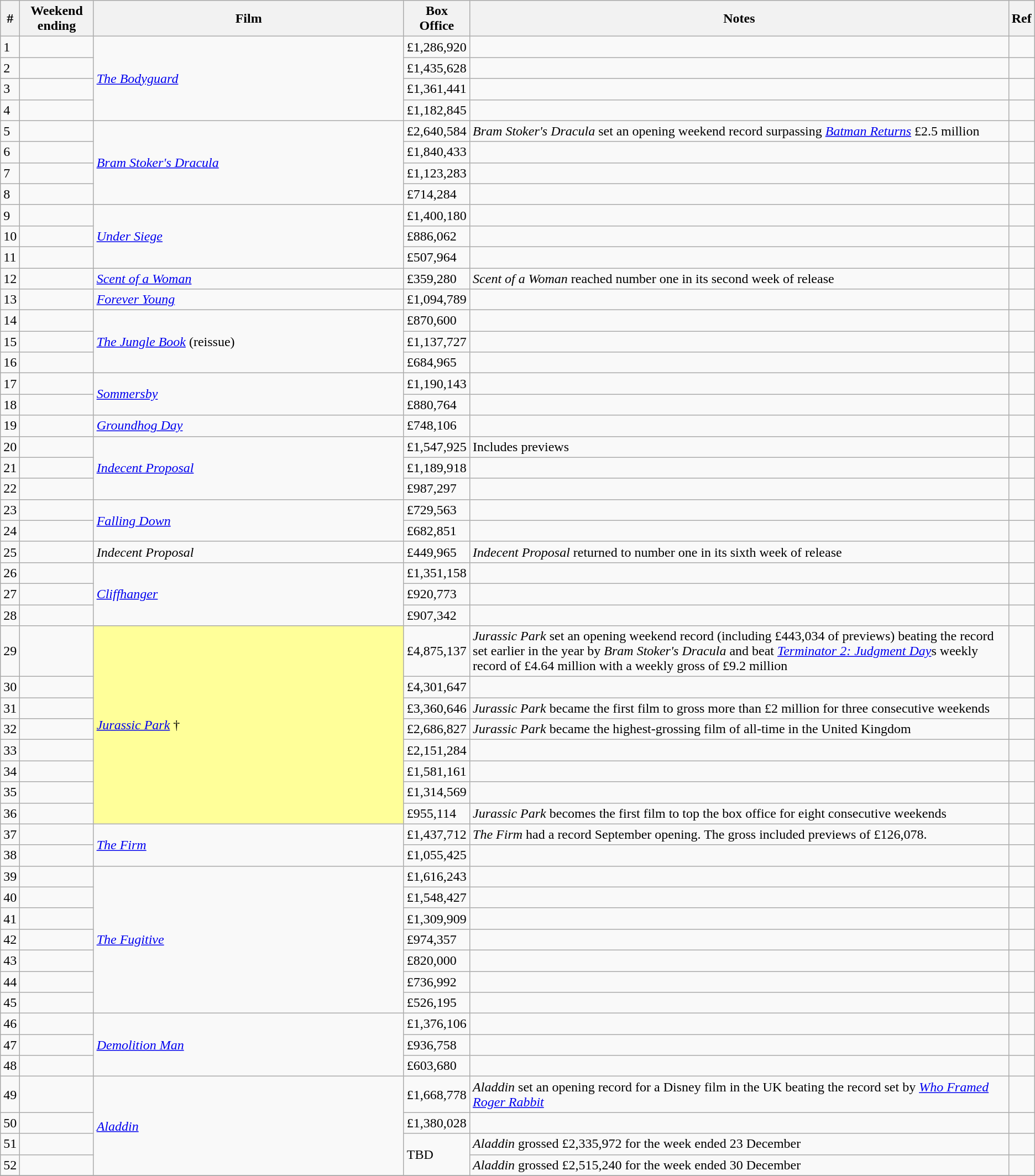<table class="wikitable sortable">
<tr>
<th abbr="Week">#</th>
<th abbr="Date">Weekend ending</th>
<th width="30%">Film</th>
<th abbr="Box Office">Box Office</th>
<th>Notes</th>
<th>Ref</th>
</tr>
<tr>
<td>1</td>
<td></td>
<td rowspan="4"><em><a href='#'>The Bodyguard</a></em></td>
<td>£1,286,920</td>
<td></td>
<td></td>
</tr>
<tr>
<td>2</td>
<td></td>
<td>£1,435,628</td>
<td></td>
<td></td>
</tr>
<tr>
<td>3</td>
<td></td>
<td>£1,361,441</td>
<td></td>
<td></td>
</tr>
<tr>
<td>4</td>
<td></td>
<td>£1,182,845</td>
<td></td>
<td></td>
</tr>
<tr>
<td>5</td>
<td></td>
<td rowspan="4"><em><a href='#'>Bram Stoker's Dracula</a></em></td>
<td>£2,640,584</td>
<td><em>Bram Stoker's Dracula</em> set an opening weekend record surpassing  <em><a href='#'>Batman Returns</a></em> £2.5 million</td>
<td></td>
</tr>
<tr>
<td>6</td>
<td></td>
<td>£1,840,433</td>
<td></td>
<td></td>
</tr>
<tr>
<td>7</td>
<td></td>
<td>£1,123,283</td>
<td></td>
<td></td>
</tr>
<tr>
<td>8</td>
<td></td>
<td>£714,284</td>
<td></td>
<td></td>
</tr>
<tr>
<td>9</td>
<td></td>
<td rowspan="3"><em><a href='#'>Under Siege</a></em></td>
<td>£1,400,180</td>
<td></td>
<td></td>
</tr>
<tr>
<td>10</td>
<td></td>
<td>£886,062</td>
<td></td>
<td></td>
</tr>
<tr>
<td>11</td>
<td></td>
<td>£507,964</td>
<td></td>
<td></td>
</tr>
<tr>
<td>12</td>
<td></td>
<td><em><a href='#'>Scent of a Woman</a></em></td>
<td>£359,280</td>
<td><em>Scent of a Woman</em> reached number one in its second week of release</td>
<td></td>
</tr>
<tr>
<td>13</td>
<td></td>
<td><em><a href='#'>Forever Young</a></em></td>
<td>£1,094,789</td>
<td></td>
<td></td>
</tr>
<tr>
<td>14</td>
<td></td>
<td rowspan="3"><em><a href='#'>The Jungle Book</a></em> (reissue)</td>
<td>£870,600</td>
<td></td>
<td></td>
</tr>
<tr>
<td>15</td>
<td></td>
<td>£1,137,727</td>
<td></td>
<td></td>
</tr>
<tr>
<td>16</td>
<td></td>
<td>£684,965</td>
<td></td>
<td></td>
</tr>
<tr>
<td>17</td>
<td></td>
<td rowspan="2"><em><a href='#'>Sommersby</a></em></td>
<td>£1,190,143</td>
<td></td>
<td></td>
</tr>
<tr>
<td>18</td>
<td></td>
<td>£880,764</td>
<td></td>
<td></td>
</tr>
<tr>
<td>19</td>
<td></td>
<td><em><a href='#'>Groundhog Day</a></em></td>
<td>£748,106</td>
<td></td>
<td></td>
</tr>
<tr>
<td>20</td>
<td></td>
<td rowspan="3"><em><a href='#'>Indecent Proposal</a></em></td>
<td>£1,547,925</td>
<td>Includes previews</td>
<td></td>
</tr>
<tr>
<td>21</td>
<td></td>
<td>£1,189,918</td>
<td></td>
<td></td>
</tr>
<tr>
<td>22</td>
<td></td>
<td>£987,297</td>
<td></td>
<td></td>
</tr>
<tr>
<td>23</td>
<td></td>
<td rowspan="2"><em><a href='#'>Falling Down</a></em></td>
<td>£729,563</td>
<td></td>
<td></td>
</tr>
<tr>
<td>24</td>
<td></td>
<td>£682,851</td>
<td></td>
<td></td>
</tr>
<tr>
<td>25</td>
<td></td>
<td><em>Indecent Proposal</em></td>
<td>£449,965</td>
<td><em>Indecent Proposal</em> returned to number one in its sixth week of release</td>
<td></td>
</tr>
<tr>
<td>26</td>
<td></td>
<td rowspan="3"><em><a href='#'>Cliffhanger</a></em></td>
<td>£1,351,158</td>
<td></td>
<td></td>
</tr>
<tr>
<td>27</td>
<td></td>
<td>£920,773</td>
<td></td>
<td></td>
</tr>
<tr>
<td>28</td>
<td></td>
<td>£907,342</td>
<td></td>
<td></td>
</tr>
<tr>
<td>29</td>
<td></td>
<td rowspan="8" style="background-color:#FFFF99"><em><a href='#'>Jurassic Park</a></em> †</td>
<td>£4,875,137</td>
<td><em>Jurassic Park</em> set an opening weekend record (including £443,034 of previews) beating the record set earlier in the year by <em>Bram Stoker's Dracula</em> and beat <em><a href='#'>Terminator 2: Judgment Day</a></em>s weekly record of £4.64 million with a weekly gross of £9.2 million</td>
<td></td>
</tr>
<tr>
<td>30</td>
<td></td>
<td>£4,301,647</td>
<td></td>
<td></td>
</tr>
<tr>
<td>31</td>
<td></td>
<td>£3,360,646</td>
<td><em>Jurassic Park</em> became the first film to gross more than £2 million for three consecutive weekends</td>
<td></td>
</tr>
<tr>
<td>32</td>
<td></td>
<td>£2,686,827</td>
<td><em>Jurassic Park</em> became the highest-grossing film of all-time in the United Kingdom</td>
<td></td>
</tr>
<tr>
<td>33</td>
<td></td>
<td>£2,151,284</td>
<td></td>
<td></td>
</tr>
<tr>
<td>34</td>
<td></td>
<td>£1,581,161</td>
<td></td>
<td></td>
</tr>
<tr>
<td>35</td>
<td></td>
<td>£1,314,569</td>
<td></td>
<td></td>
</tr>
<tr>
<td>36</td>
<td></td>
<td>£955,114</td>
<td><em>Jurassic Park</em> becomes the first film to top the box office for eight consecutive weekends</td>
<td></td>
</tr>
<tr>
<td>37</td>
<td></td>
<td rowspan="2"><em><a href='#'>The Firm</a></em></td>
<td>£1,437,712</td>
<td><em>The Firm</em> had a record September opening. The gross included previews of £126,078.</td>
<td></td>
</tr>
<tr>
<td>38</td>
<td></td>
<td>£1,055,425</td>
<td></td>
<td></td>
</tr>
<tr>
<td>39</td>
<td></td>
<td rowspan="7"><em><a href='#'>The Fugitive</a></em></td>
<td>£1,616,243</td>
<td></td>
<td></td>
</tr>
<tr>
<td>40</td>
<td></td>
<td>£1,548,427</td>
<td></td>
<td></td>
</tr>
<tr>
<td>41</td>
<td></td>
<td>£1,309,909</td>
<td></td>
<td></td>
</tr>
<tr>
<td>42</td>
<td></td>
<td>£974,357</td>
<td></td>
<td></td>
</tr>
<tr>
<td>43</td>
<td></td>
<td>£820,000</td>
<td></td>
<td></td>
</tr>
<tr>
<td>44</td>
<td></td>
<td>£736,992</td>
<td></td>
<td></td>
</tr>
<tr>
<td>45</td>
<td></td>
<td>£526,195</td>
<td></td>
<td></td>
</tr>
<tr>
<td>46</td>
<td></td>
<td rowspan="3"><em><a href='#'>Demolition Man</a></em></td>
<td>£1,376,106</td>
<td></td>
<td></td>
</tr>
<tr>
<td>47</td>
<td></td>
<td>£936,758</td>
<td></td>
<td></td>
</tr>
<tr>
<td>48</td>
<td></td>
<td>£603,680</td>
<td></td>
<td></td>
</tr>
<tr>
<td>49</td>
<td></td>
<td rowspan="4"><em><a href='#'>Aladdin</a></em></td>
<td>£1,668,778</td>
<td><em>Aladdin</em> set an opening record for a Disney film in the UK beating the record set by <em><a href='#'>Who Framed Roger Rabbit</a></em></td>
<td></td>
</tr>
<tr>
<td>50</td>
<td></td>
<td>£1,380,028</td>
<td></td>
<td></td>
</tr>
<tr>
<td>51</td>
<td></td>
<td rowspan="2">TBD</td>
<td><em>Aladdin</em> grossed £2,335,972 for the week ended 23 December</td>
<td></td>
</tr>
<tr>
<td>52</td>
<td></td>
<td><em>Aladdin</em> grossed £2,515,240 for the week ended 30 December</td>
<td></td>
</tr>
<tr>
</tr>
</table>
